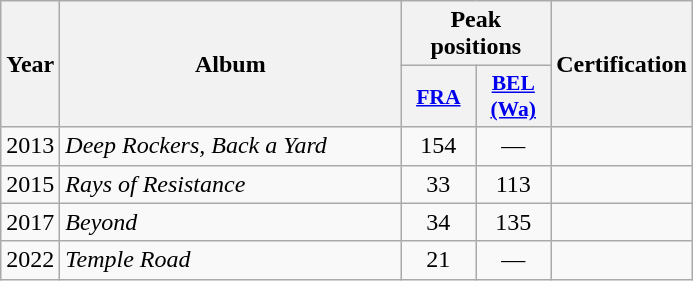<table class="wikitable">
<tr>
<th align="center" rowspan="2" width="10">Year</th>
<th align="center" rowspan="2" width="220">Album</th>
<th align="center" colspan="2" width="20">Peak positions</th>
<th align="center" rowspan="2" width="70">Certification</th>
</tr>
<tr>
<th scope="col" style="width:3em;font-size:90%;"><a href='#'>FRA</a><br></th>
<th scope="col" style="width:3em;font-size:90%;"><a href='#'>BEL <br>(Wa)</a><br></th>
</tr>
<tr>
<td style="text-align:center;">2013</td>
<td><em>Deep Rockers, Back a Yard</em></td>
<td style="text-align:center;">154</td>
<td style="text-align:center;">—</td>
<td style="text-align:center;"></td>
</tr>
<tr>
<td style="text-align:center;">2015</td>
<td><em>Rays of Resistance</em></td>
<td style="text-align:center;">33</td>
<td style="text-align:center;">113</td>
<td style="text-align:center;"></td>
</tr>
<tr>
<td style="text-align:center;">2017</td>
<td><em>Beyond</em></td>
<td style="text-align:center;">34</td>
<td style="text-align:center;">135</td>
<td style="text-align:center;"></td>
</tr>
<tr>
<td style="text-align:center;">2022</td>
<td><em>Temple Road</em></td>
<td style="text-align:center;">21<br></td>
<td style="text-align:center;">—</td>
<td style="text-align:center;"></td>
</tr>
</table>
